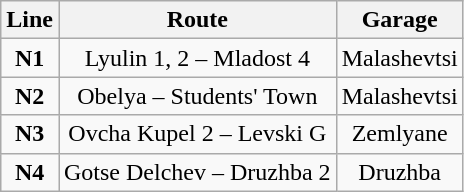<table class="wikitable" style="text-align: center">
<tr>
<th>Line</th>
<th>Route</th>
<th>Garage</th>
</tr>
<tr>
<td><strong>N1</strong></td>
<td>Lyulin 1, 2 – Mladost 4</td>
<td>Malashevtsi</td>
</tr>
<tr>
<td><strong>N2</strong></td>
<td>Obelya – Students' Town</td>
<td>Malashevtsi</td>
</tr>
<tr>
<td><strong>N3</strong></td>
<td>Ovcha Kupel 2 – Levski G</td>
<td>Zemlyane</td>
</tr>
<tr>
<td><strong>N4</strong></td>
<td>Gotse Delchev – Druzhba 2</td>
<td>Druzhba</td>
</tr>
</table>
